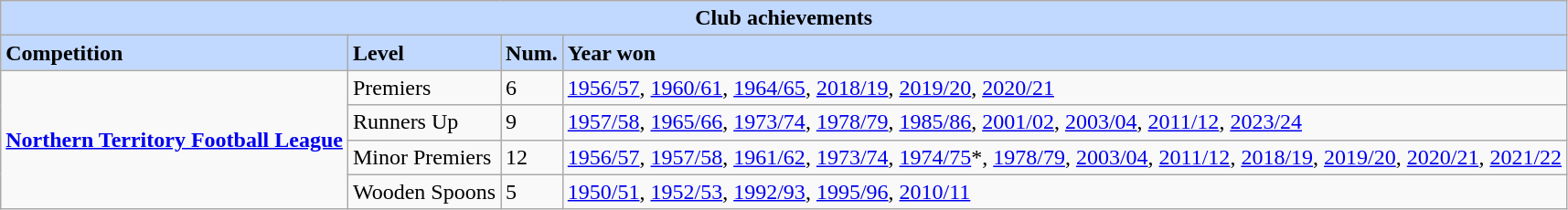<table class="wikitable">
<tr style="background:#C1D8FF;">
<td colspan="4" style="text-align:center;"><strong>Club achievements</strong></td>
</tr>
<tr style="background:#C1D8FF;">
<td><strong>Competition</strong></td>
<td><strong>Level</strong></td>
<td><strong>Num.</strong></td>
<td><strong>Year won</strong></td>
</tr>
<tr>
<td rowspan="5"><strong><a href='#'>Northern Territory Football League</a></strong></td>
<td>Premiers</td>
<td>6</td>
<td><a href='#'>1956/57</a>, <a href='#'>1960/61</a>, <a href='#'>1964/65</a>, <a href='#'>2018/19</a>, <a href='#'>2019/20</a>, <a href='#'>2020/21</a></td>
</tr>
<tr>
<td>Runners Up</td>
<td>9</td>
<td><a href='#'>1957/58</a>, <a href='#'>1965/66</a>, <a href='#'>1973/74</a>, <a href='#'>1978/79</a>, <a href='#'>1985/86</a>, <a href='#'>2001/02</a>, <a href='#'>2003/04</a>, <a href='#'>2011/12</a>, <a href='#'>2023/24</a></td>
</tr>
<tr>
<td>Minor Premiers</td>
<td>12</td>
<td><a href='#'>1956/57</a>, <a href='#'>1957/58</a>, <a href='#'>1961/62</a>, <a href='#'>1973/74</a>, <a href='#'>1974/75</a>*, <a href='#'>1978/79</a>, <a href='#'>2003/04</a>, <a href='#'>2011/12</a>, <a href='#'>2018/19</a>, <a href='#'>2019/20</a>, <a href='#'>2020/21</a>, <a href='#'>2021/22</a></td>
</tr>
<tr>
<td>Wooden Spoons</td>
<td>5</td>
<td><a href='#'>1950/51</a>, <a href='#'>1952/53</a>, <a href='#'>1992/93</a>, <a href='#'>1995/96</a>, <a href='#'>2010/11</a></td>
</tr>
</table>
